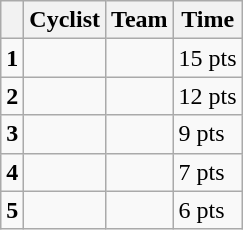<table class="wikitable">
<tr>
<th></th>
<th>Cyclist</th>
<th>Team</th>
<th>Time</th>
</tr>
<tr>
<td><strong>1</strong></td>
<td> </td>
<td></td>
<td>15 pts</td>
</tr>
<tr>
<td><strong>2</strong></td>
<td></td>
<td></td>
<td>12 pts</td>
</tr>
<tr>
<td><strong>3</strong></td>
<td></td>
<td></td>
<td>9 pts</td>
</tr>
<tr>
<td><strong>4</strong></td>
<td></td>
<td></td>
<td>7 pts</td>
</tr>
<tr>
<td><strong>5</strong></td>
<td></td>
<td></td>
<td>6 pts</td>
</tr>
</table>
